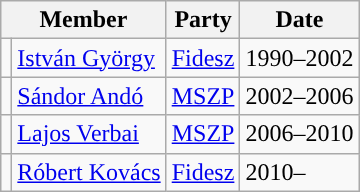<table class=wikitable>
<tr>
<th colspan=2>Member</th>
<th>Party</th>
<th>Date</th>
</tr>
<tr>
<td style="background-color:"></td>
<td><a href='#'>István György</a></td>
<td><a href='#'>Fidesz</a></td>
<td>1990–2002</td>
</tr>
<tr>
<td style="background-color:"></td>
<td><a href='#'>Sándor Andó</a></td>
<td><a href='#'>MSZP</a></td>
<td>2002–2006</td>
</tr>
<tr>
<td style="background-color:"></td>
<td><a href='#'>Lajos Verbai</a></td>
<td><a href='#'>MSZP</a></td>
<td>2006–2010</td>
</tr>
<tr>
<td style="background-color:"></td>
<td><a href='#'>Róbert Kovács</a></td>
<td><a href='#'>Fidesz</a></td>
<td>2010–</td>
</tr>
</table>
